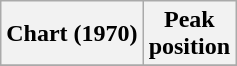<table class="wikitable plainrowheaders" style="text-align:center">
<tr>
<th scope="col">Chart (1970)</th>
<th scope="col">Peak<br> position</th>
</tr>
<tr>
</tr>
</table>
